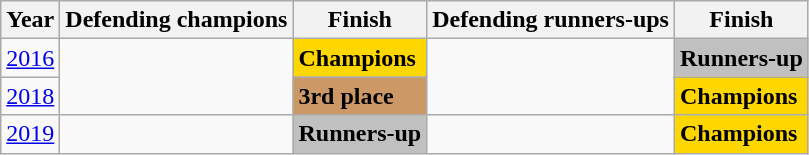<table class="wikitable">
<tr>
<th>Year</th>
<th>Defending champions</th>
<th>Finish</th>
<th>Defending runners-ups</th>
<th>Finish</th>
</tr>
<tr>
<td><a href='#'>2016</a></td>
<td rowspan=2></td>
<td bgcolor=Gold><strong>Champions</strong></td>
<td rowspan=2></td>
<td bgcolor=Silver><strong>Runners-up</strong></td>
</tr>
<tr>
<td><a href='#'>2018</a></td>
<td bgcolor=#cc9966><strong>3rd place</strong></td>
<td bgcolor=Gold><strong>Champions</strong></td>
</tr>
<tr>
<td><a href='#'>2019</a></td>
<td></td>
<td bgcolor=Silver><strong>Runners-up</strong></td>
<td></td>
<td bgcolor=Gold><strong>Champions</strong></td>
</tr>
</table>
